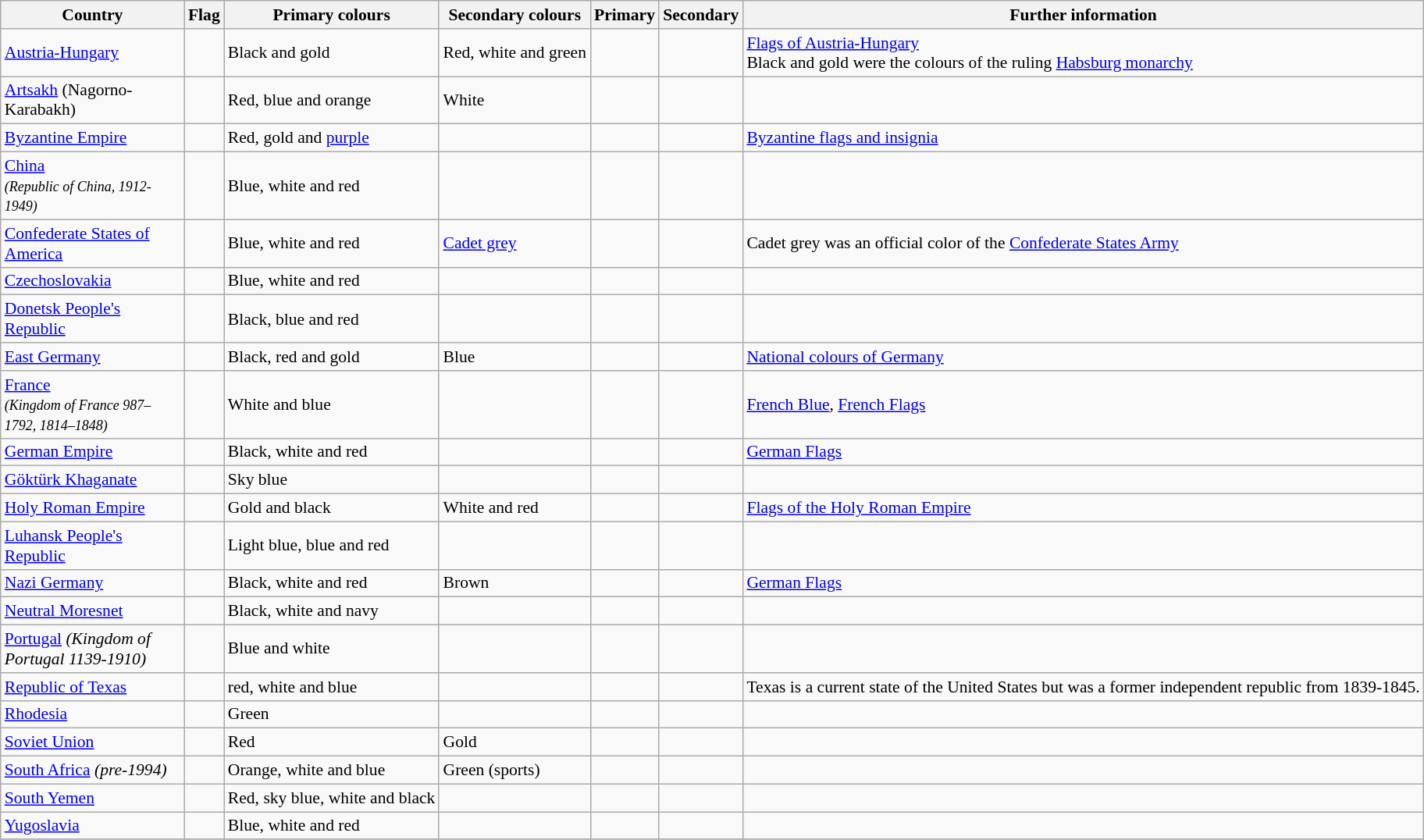<table class="wikitable sortable" style="font-size:90%">
<tr>
<th style="width:150px">Country</th>
<th>Flag</th>
<th>Primary colours</th>
<th>Secondary colours</th>
<th>Primary</th>
<th>Secondary</th>
<th>Further information</th>
</tr>
<tr>
<td><a href='#'>Austria-Hungary</a></td>
<td style="text-align:center"></td>
<td>Black and gold</td>
<td>Red, white and green</td>
<td> </td>
<td>  </td>
<td><a href='#'>Flags of Austria-Hungary</a> <br> Black and gold were the colours of the ruling <a href='#'>Habsburg monarchy</a></td>
</tr>
<tr>
<td><a href='#'>Artsakh</a> (Nagorno-Karabakh)</td>
<td style="text-align:center"></td>
<td>Red, blue and orange</td>
<td>White</td>
<td></td>
<td></td>
<td></td>
</tr>
<tr>
<td><a href='#'>Byzantine Empire</a></td>
<td style="text-align:center"></td>
<td>Red, gold and <a href='#'>purple</a></td>
<td></td>
<td></td>
<td></td>
<td><a href='#'>Byzantine flags and insignia</a></td>
</tr>
<tr>
<td><a href='#'>China</a><br><em><small>(Republic of China, 1912-1949)</small></em></td>
<td style="text-align:center"></td>
<td>Blue, white and red</td>
<td></td>
<td></td>
<td></td>
<td></td>
</tr>
<tr>
<td><a href='#'>Confederate States of America</a></td>
<td style="text-align:center"></td>
<td>Blue, white and red</td>
<td><a href='#'>Cadet grey</a></td>
<td></td>
<td></td>
<td>Cadet grey was an official color of the <a href='#'>Confederate States Army</a></td>
</tr>
<tr>
<td><a href='#'>Czechoslovakia</a></td>
<td style="text-align:center"></td>
<td>Blue, white and red</td>
<td></td>
<td></td>
<td></td>
<td></td>
</tr>
<tr>
<td><a href='#'>Donetsk People's Republic</a></td>
<td style="text-align:center"></td>
<td>Black, blue and red</td>
<td></td>
<td></td>
<td></td>
<td></td>
</tr>
<tr>
<td><a href='#'>East Germany</a></td>
<td style="text-align:center"></td>
<td>Black, red and gold</td>
<td>Blue</td>
<td></td>
<td></td>
<td><a href='#'>National colours of Germany</a></td>
</tr>
<tr>
<td><a href='#'>France</a> <br><em><small>(Kingdom of France 987–1792, 1814–1848)</small></em></td>
<td style="text-align:center"></td>
<td>White and blue</td>
<td></td>
<td></td>
<td></td>
<td><a href='#'>French Blue</a>, <a href='#'>French Flags</a></td>
</tr>
<tr>
<td><a href='#'>German Empire</a></td>
<td style="text-align:center"></td>
<td>Black, white and red</td>
<td></td>
<td></td>
<td></td>
<td><a href='#'>German Flags</a></td>
</tr>
<tr>
<td><a href='#'>Göktürk Khaganate</a></td>
<td style="text-align:center"></td>
<td>Sky blue</td>
<td></td>
<td></td>
<td></td>
</tr>
<tr>
<td><a href='#'>Holy Roman Empire</a></td>
<td style="text-align:center"></td>
<td>Gold and black</td>
<td>White and red</td>
<td></td>
<td></td>
<td><a href='#'>Flags of the Holy Roman Empire</a></td>
</tr>
<tr>
<td><a href='#'>Luhansk People's Republic</a></td>
<td style="text-align:center"></td>
<td>Light blue, blue and red</td>
<td></td>
<td></td>
<td></td>
<td></td>
</tr>
<tr>
<td><a href='#'>Nazi Germany</a></td>
<td style="text-align:center"></td>
<td>Black, white and red</td>
<td>Brown</td>
<td></td>
<td></td>
<td><a href='#'>German Flags</a></td>
</tr>
<tr>
<td><a href='#'>Neutral Moresnet</a></td>
<td></td>
<td>Black, white and navy</td>
<td></td>
<td>  </td>
<td></td>
<td></td>
</tr>
<tr>
<td><a href='#'>Portugal</a> <em>(Kingdom of Portugal 1139-1910)</em></td>
<td style="text-align:center"></td>
<td>Blue and white</td>
<td></td>
<td> </td>
<td></td>
<td></td>
</tr>
<tr>
<td><a href='#'>Republic of Texas</a></td>
<td style="text-align:center"></td>
<td>red, white and blue</td>
<td></td>
<td></td>
<td></td>
<td>Texas is a current state of the United States but was a former independent republic from 1839-1845.</td>
</tr>
<tr>
<td><a href='#'>Rhodesia</a></td>
<td style="text-align:center"></td>
<td>Green</td>
<td></td>
<td></td>
<td></td>
<td></td>
</tr>
<tr>
<td><a href='#'>Soviet Union</a></td>
<td style="text-align:center"></td>
<td>Red</td>
<td>Gold</td>
<td></td>
<td></td>
<td></td>
</tr>
<tr>
<td><a href='#'>South Africa</a> <em>(pre-1994)</em></td>
<td style="text-align:center"></td>
<td>Orange, white and blue</td>
<td>Green (sports)</td>
<td></td>
<td></td>
<td></td>
</tr>
<tr>
<td><a href='#'>South Yemen</a></td>
<td style="text-align:center"></td>
<td>Red, sky blue, white and black</td>
<td></td>
<td></td>
<td></td>
<td></td>
</tr>
<tr>
<td><a href='#'>Yugoslavia</a></td>
<td style="text-align:center"></td>
<td>Blue, white and red</td>
<td></td>
<td></td>
<td></td>
<td></td>
</tr>
<tr>
</tr>
</table>
